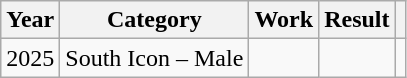<table class="wikitable sortable plainrowheaders">
<tr>
<th scope="col">Year</th>
<th scope="col">Category</th>
<th scope="col">Work</th>
<th scope="col">Result</th>
<th scope="col" class="unsortable"></th>
</tr>
<tr>
<td>2025</td>
<td>South Icon – Male</td>
<td></td>
<td></td>
<td></td>
</tr>
</table>
